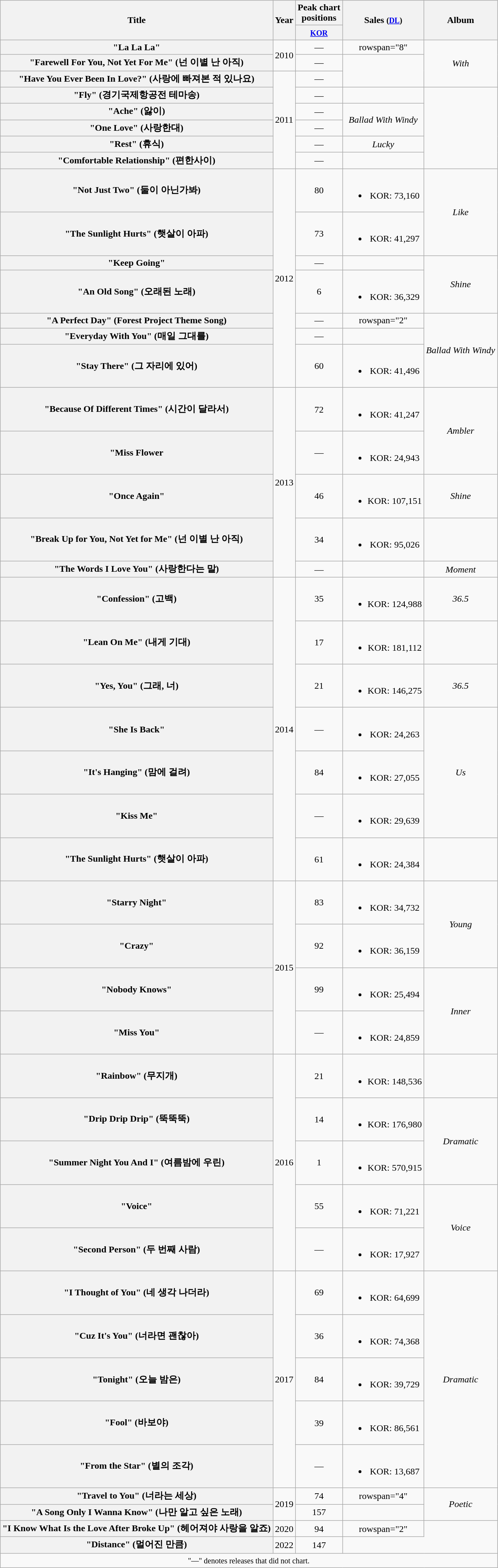<table class="wikitable plainrowheaders" style="text-align:center;">
<tr>
<th scope="col" rowspan="2">Title</th>
<th scope="col" rowspan="2">Year</th>
<th scope="col" colspan="1">Peak chart <br> positions</th>
<th scope="col" rowspan="2">Sales <small>(<a href='#'>DL</a>)</small></th>
<th scope="col" rowspan="2">Album</th>
</tr>
<tr>
<th><small><a href='#'>KOR</a></small><br></th>
</tr>
<tr>
<th scope="row">"La La La"</th>
<td rowspan="2">2010</td>
<td>—</td>
<td>rowspan="8" </td>
<td rowspan="3"><em>With</em></td>
</tr>
<tr>
<th scope="row">"Farewell For You, Not Yet For Me" (넌 이별 난 아직)<br></th>
<td>—</td>
</tr>
<tr>
<th scope="row">"Have You Ever Been In Love?" (사랑에 빠져본 적 있나요)<br></th>
<td rowspan="6">2011</td>
<td>—</td>
</tr>
<tr>
<th scope="row">"Fly" (경기국제항공전 테마송)<br></th>
<td>—</td>
<td></td>
</tr>
<tr>
<th scope="row">"Ache" (앓이)<br></th>
<td>—</td>
<td rowspan="2"><em>Ballad With Windy</em></td>
</tr>
<tr>
<th scope="row">"One Love" (사랑한대)<br></th>
<td>—</td>
</tr>
<tr>
<th scope="row">"Rest" (휴식)</th>
<td>—</td>
<td><em>Lucky</em></td>
</tr>
<tr>
<th scope="row">"Comfortable Relationship" (편한사이)<br></th>
<td>—</td>
<td></td>
</tr>
<tr>
<th scope="row">"Not Just Two" (둘이 아닌가봐)<br></th>
<td rowspan="7">2012</td>
<td>80</td>
<td><br><ul><li>KOR: 73,160</li></ul></td>
<td rowspan="2"><em>Like</em></td>
</tr>
<tr>
<th scope="row">"The Sunlight Hurts" (햇살이 아파)<br></th>
<td>73</td>
<td><br><ul><li>KOR: 41,297</li></ul></td>
</tr>
<tr>
<th scope="row">"Keep Going"</th>
<td>—</td>
<td></td>
<td rowspan="2"><em>Shine</em></td>
</tr>
<tr>
<th scope="row">"An Old Song" (오래된 노래)</th>
<td>6</td>
<td><br><ul><li>KOR: 36,329</li></ul></td>
</tr>
<tr>
<th scope="row">"A Perfect Day" (Forest Project Theme Song)<br></th>
<td>—</td>
<td>rowspan="2" </td>
<td rowspan="3"><em>Ballad With Windy</em></td>
</tr>
<tr>
<th scope="row">"Everyday With You" (매일 그대를)<br></th>
<td>—</td>
</tr>
<tr>
<th scope="row">"Stay There" (그 자리에 있어)<br></th>
<td>60</td>
<td><br><ul><li>KOR: 41,496</li></ul></td>
</tr>
<tr>
<th scope="row">"Because Of Different Times" (시간이 달라서)</th>
<td rowspan="5">2013</td>
<td>72</td>
<td><br><ul><li>KOR: 41,247</li></ul></td>
<td rowspan="2"><em>Ambler</em></td>
</tr>
<tr>
<th scope="row">"Miss Flower</th>
<td>—</td>
<td><br><ul><li>KOR: 24,943</li></ul></td>
</tr>
<tr>
<th scope="row">"Once Again"<br></th>
<td>46</td>
<td><br><ul><li>KOR: 107,151</li></ul></td>
<td><em>Shine</em></td>
</tr>
<tr>
<th scope="row">"Break Up for You, Not Yet for Me" (넌 이별 난 아직)<br></th>
<td>34</td>
<td><br><ul><li>KOR: 95,026</li></ul></td>
<td></td>
</tr>
<tr>
<th scope="row">"The Words I Love You" (사랑한다는 말)</th>
<td>—</td>
<td></td>
<td><em>Moment</em></td>
</tr>
<tr>
<th scope="row">"Confession" (고백)</th>
<td rowspan="7">2014</td>
<td>35</td>
<td><br><ul><li>KOR: 124,988</li></ul></td>
<td><em>36.5</em></td>
</tr>
<tr>
<th scope="row">"Lean On Me" (내게 기대)<br></th>
<td>17</td>
<td><br><ul><li>KOR: 181,112</li></ul></td>
<td></td>
</tr>
<tr>
<th scope="row">"Yes, You" (그래, 너)</th>
<td>21</td>
<td><br><ul><li>KOR: 146,275</li></ul></td>
<td><em>36.5</em></td>
</tr>
<tr>
<th scope="row">"She Is Back"</th>
<td>—</td>
<td><br><ul><li>KOR: 24,263</li></ul></td>
<td rowspan="3"><em>Us</em></td>
</tr>
<tr>
<th scope="row">"It's Hanging" (맘에 걸려)</th>
<td>84</td>
<td><br><ul><li>KOR: 27,055</li></ul></td>
</tr>
<tr>
<th scope="row">"Kiss Me"</th>
<td>—</td>
<td><br><ul><li>KOR: 29,639</li></ul></td>
</tr>
<tr>
<th scope="row">"The Sunlight Hurts" (햇살이 아파)<br></th>
<td>61</td>
<td><br><ul><li>KOR: 24,384</li></ul></td>
<td></td>
</tr>
<tr>
<th scope="row">"Starry Night"</th>
<td rowspan="4">2015</td>
<td>83</td>
<td><br><ul><li>KOR: 34,732</li></ul></td>
<td rowspan="2"><em>Young</em></td>
</tr>
<tr>
<th scope="row">"Crazy"</th>
<td>92</td>
<td><br><ul><li>KOR: 36,159</li></ul></td>
</tr>
<tr>
<th scope="row">"Nobody Knows"</th>
<td>99</td>
<td><br><ul><li>KOR: 25,494</li></ul></td>
<td rowspan="2"><em>Inner</em></td>
</tr>
<tr>
<th scope="row">"Miss You"</th>
<td>—</td>
<td><br><ul><li>KOR: 24,859</li></ul></td>
</tr>
<tr>
<th scope="row">"Rainbow" (무지개)<br></th>
<td rowspan="5">2016</td>
<td>21</td>
<td><br><ul><li>KOR: 148,536</li></ul></td>
<td></td>
</tr>
<tr>
<th scope="row">"Drip Drip Drip" (뚝뚝뚝)<br></th>
<td>14</td>
<td><br><ul><li>KOR: 176,980</li></ul></td>
<td rowspan="2"><em>Dramatic</em></td>
</tr>
<tr>
<th scope="row">"Summer Night You And I" (여름밤에 우린)</th>
<td>1</td>
<td><br><ul><li>KOR: 570,915</li></ul></td>
</tr>
<tr>
<th scope="row">"Voice"</th>
<td>55</td>
<td><br><ul><li>KOR: 71,221</li></ul></td>
<td rowspan="2"><em>Voice</em></td>
</tr>
<tr>
<th scope="row">"Second Person" (두 번째 사람)</th>
<td>—</td>
<td><br><ul><li>KOR: 17,927</li></ul></td>
</tr>
<tr>
<th scope="row">"I Thought of You" (네 생각 나더라)</th>
<td rowspan="5">2017</td>
<td>69</td>
<td><br><ul><li>KOR: 64,699</li></ul></td>
<td rowspan="5"><em>Dramatic</em></td>
</tr>
<tr>
<th scope="row">"Cuz It's You" (너라면 괜찮아)</th>
<td>36</td>
<td><br><ul><li>KOR: 74,368</li></ul></td>
</tr>
<tr>
<th scope="row">"Tonight" (오늘 밤은)<br></th>
<td>84</td>
<td><br><ul><li>KOR: 39,729</li></ul></td>
</tr>
<tr>
<th scope="row">"Fool" (바보야)<br></th>
<td>39</td>
<td><br><ul><li>KOR: 86,561</li></ul></td>
</tr>
<tr>
<th scope="row">"From the Star" (별의 조각)</th>
<td>—</td>
<td><br><ul><li>KOR: 13,687</li></ul></td>
</tr>
<tr>
<th scope="row">"Travel to You" (너라는 세상)</th>
<td rowspan="2">2019</td>
<td>74</td>
<td>rowspan="4" </td>
<td rowspan="2"><em>Poetic</em></td>
</tr>
<tr>
<th scope="row">"A Song Only I Wanna Know" (나만 알고 싶은 노래)</th>
<td>157</td>
</tr>
<tr>
<th scope="row">"I Know What Is the Love After Broke Up" (헤어져야 사랑을 알죠)</th>
<td>2020</td>
<td>94</td>
<td>rowspan="2" </td>
</tr>
<tr>
<th scope="row">"Distance" (멀어진 만큼)</th>
<td>2022</td>
<td>147</td>
</tr>
<tr>
<td colspan="5" align="center"><small>"—" denotes releases that did not chart.</small></td>
</tr>
</table>
